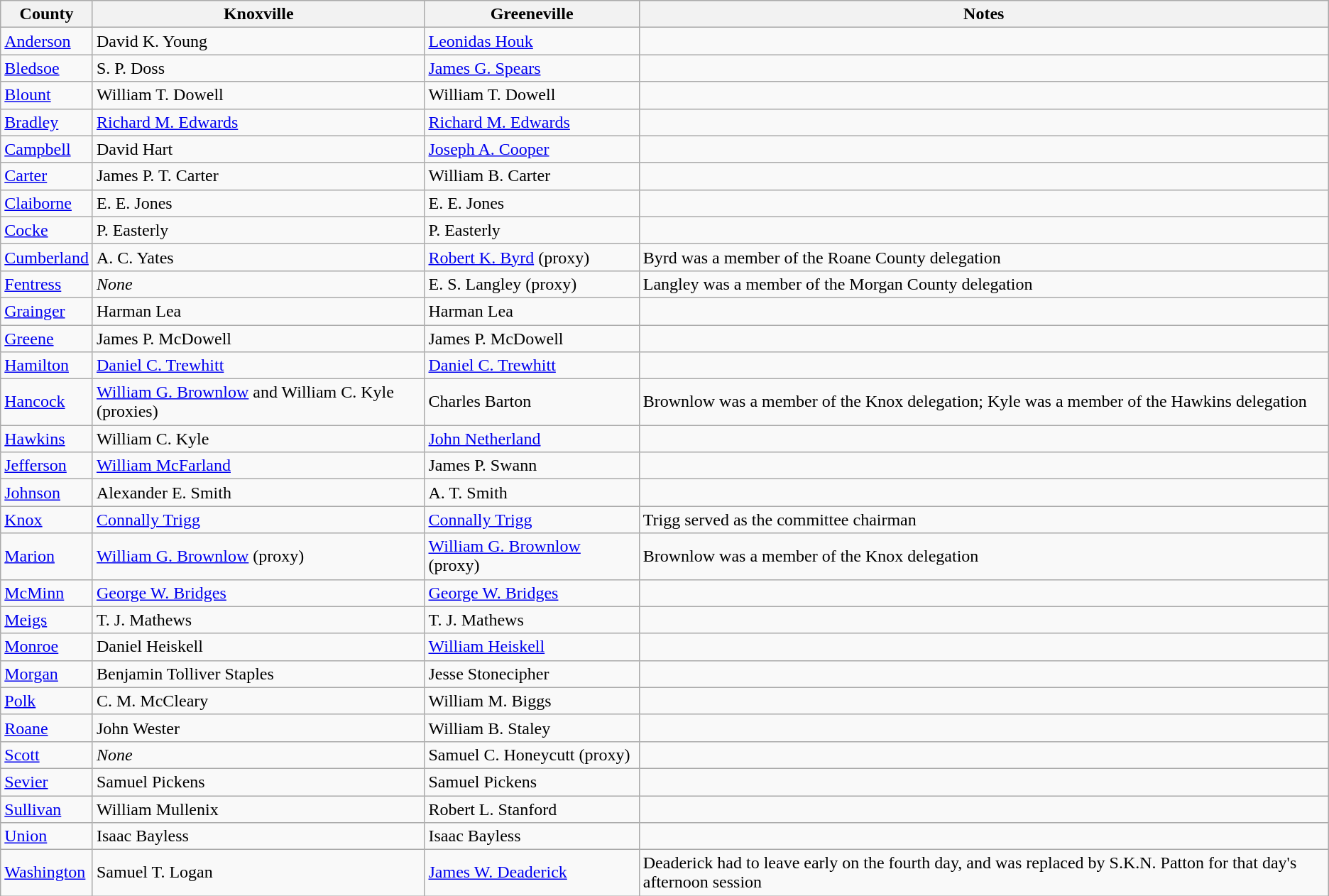<table class="wikitable sortable">
<tr>
<th>County</th>
<th>Knoxville</th>
<th>Greeneville</th>
<th>Notes</th>
</tr>
<tr>
<td><a href='#'>Anderson</a></td>
<td>David K. Young</td>
<td><a href='#'>Leonidas Houk</a></td>
<td></td>
</tr>
<tr>
<td><a href='#'>Bledsoe</a></td>
<td>S. P. Doss</td>
<td><a href='#'>James G. Spears</a></td>
<td></td>
</tr>
<tr>
<td><a href='#'>Blount</a></td>
<td>William T. Dowell</td>
<td>William T. Dowell</td>
<td></td>
</tr>
<tr>
<td><a href='#'>Bradley</a></td>
<td><a href='#'>Richard M. Edwards</a></td>
<td><a href='#'>Richard M. Edwards</a></td>
<td></td>
</tr>
<tr>
<td><a href='#'>Campbell</a></td>
<td>David Hart</td>
<td><a href='#'>Joseph A. Cooper</a></td>
<td></td>
</tr>
<tr>
<td><a href='#'>Carter</a></td>
<td>James P. T. Carter</td>
<td>William B. Carter</td>
<td></td>
</tr>
<tr>
<td><a href='#'>Claiborne</a></td>
<td>E. E. Jones</td>
<td>E. E. Jones</td>
<td></td>
</tr>
<tr>
<td><a href='#'>Cocke</a></td>
<td>P. Easterly</td>
<td>P. Easterly</td>
<td></td>
</tr>
<tr>
<td><a href='#'>Cumberland</a></td>
<td>A. C. Yates</td>
<td><a href='#'>Robert K. Byrd</a> (proxy)</td>
<td>Byrd was a member of the Roane County delegation</td>
</tr>
<tr>
<td><a href='#'>Fentress</a></td>
<td><em>None</em></td>
<td>E. S. Langley (proxy)</td>
<td>Langley was a member of the Morgan County delegation</td>
</tr>
<tr>
<td><a href='#'>Grainger</a></td>
<td>Harman Lea</td>
<td>Harman Lea</td>
<td></td>
</tr>
<tr>
<td><a href='#'>Greene</a></td>
<td>James P. McDowell</td>
<td>James P. McDowell</td>
<td></td>
</tr>
<tr>
<td><a href='#'>Hamilton</a></td>
<td><a href='#'>Daniel C. Trewhitt</a></td>
<td><a href='#'>Daniel C. Trewhitt</a></td>
<td></td>
</tr>
<tr>
<td><a href='#'>Hancock</a></td>
<td><a href='#'>William G. Brownlow</a> and William C. Kyle (proxies)</td>
<td>Charles Barton</td>
<td>Brownlow was a member of the Knox delegation; Kyle was a member of the Hawkins delegation</td>
</tr>
<tr>
<td><a href='#'>Hawkins</a></td>
<td>William C. Kyle</td>
<td><a href='#'>John Netherland</a></td>
<td></td>
</tr>
<tr>
<td><a href='#'>Jefferson</a></td>
<td><a href='#'>William McFarland</a></td>
<td>James P. Swann</td>
<td></td>
</tr>
<tr>
<td><a href='#'>Johnson</a></td>
<td>Alexander E. Smith</td>
<td>A. T. Smith</td>
<td></td>
</tr>
<tr>
<td><a href='#'>Knox</a></td>
<td><a href='#'>Connally Trigg</a></td>
<td><a href='#'>Connally Trigg</a></td>
<td>Trigg served as the committee chairman</td>
</tr>
<tr>
<td><a href='#'>Marion</a></td>
<td><a href='#'>William G. Brownlow</a> (proxy)</td>
<td><a href='#'>William G. Brownlow</a> (proxy)</td>
<td>Brownlow was a member of the Knox delegation</td>
</tr>
<tr>
<td><a href='#'>McMinn</a></td>
<td><a href='#'>George W. Bridges</a></td>
<td><a href='#'>George W. Bridges</a></td>
<td></td>
</tr>
<tr>
<td><a href='#'>Meigs</a></td>
<td>T. J. Mathews</td>
<td>T. J. Mathews</td>
<td></td>
</tr>
<tr>
<td><a href='#'>Monroe</a></td>
<td>Daniel Heiskell</td>
<td><a href='#'>William Heiskell</a></td>
<td></td>
</tr>
<tr>
<td><a href='#'>Morgan</a></td>
<td>Benjamin Tolliver Staples</td>
<td>Jesse Stonecipher</td>
<td></td>
</tr>
<tr>
<td><a href='#'>Polk</a></td>
<td>C. M. McCleary</td>
<td>William M. Biggs</td>
<td></td>
</tr>
<tr>
<td><a href='#'>Roane</a></td>
<td>John Wester</td>
<td>William B. Staley</td>
<td></td>
</tr>
<tr>
<td><a href='#'>Scott</a></td>
<td><em>None</em></td>
<td>Samuel C. Honeycutt (proxy)</td>
<td></td>
</tr>
<tr>
<td><a href='#'>Sevier</a></td>
<td>Samuel Pickens</td>
<td>Samuel Pickens</td>
<td></td>
</tr>
<tr>
<td><a href='#'>Sullivan</a></td>
<td>William Mullenix</td>
<td>Robert L. Stanford</td>
<td></td>
</tr>
<tr>
<td><a href='#'>Union</a></td>
<td>Isaac Bayless</td>
<td>Isaac Bayless</td>
<td></td>
</tr>
<tr>
<td><a href='#'>Washington</a></td>
<td>Samuel T. Logan</td>
<td><a href='#'>James W. Deaderick</a></td>
<td>Deaderick had to leave early on the fourth day, and was replaced by S.K.N. Patton for that day's afternoon session</td>
</tr>
</table>
